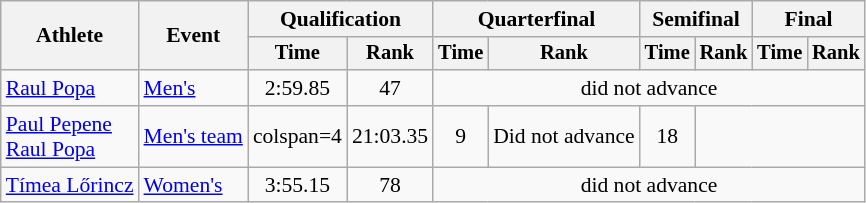<table class=wikitable style=font-size:90%;text-align:center>
<tr>
<th rowspan=2>Athlete</th>
<th rowspan=2>Event</th>
<th colspan=2>Qualification</th>
<th colspan=2>Quarterfinal</th>
<th colspan=2>Semifinal</th>
<th colspan=2>Final</th>
</tr>
<tr style=font-size:95%>
<th>Time</th>
<th>Rank</th>
<th>Time</th>
<th>Rank</th>
<th>Time</th>
<th>Rank</th>
<th>Time</th>
<th>Rank</th>
</tr>
<tr>
<td align=left><a href='#'>Raul Popa</a></td>
<td align=left><a href='#'>Men's</a></td>
<td>2:59.85</td>
<td>47</td>
<td colspan=6>did not advance</td>
</tr>
<tr>
<td align=left><a href='#'>Paul Pepene</a><br><a href='#'>Raul Popa</a></td>
<td align=left><a href='#'>Men's team</a></td>
<td>colspan=4 </td>
<td>21:03.35</td>
<td>9</td>
<td>Did not advance</td>
<td>18</td>
</tr>
<tr>
<td align=left><a href='#'>Tímea Lőrincz</a></td>
<td align=left><a href='#'>Women's</a></td>
<td>3:55.15</td>
<td>78</td>
<td colspan=6>did not advance</td>
</tr>
</table>
